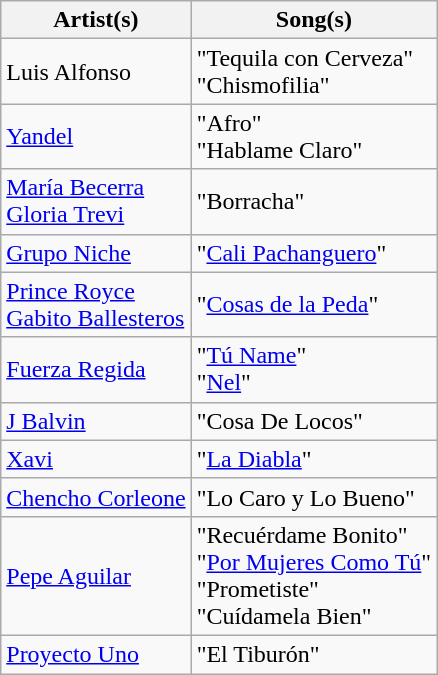<table class="wikitable plainrowheaders">
<tr>
<th scope="col">Artist(s)</th>
<th scope="col">Song(s)</th>
</tr>
<tr>
<td>Luis Alfonso</td>
<td>"Tequila con Cerveza" <br> "Chismofilia"</td>
</tr>
<tr>
<td><a href='#'>Yandel</a></td>
<td>"Afro" <br> "Hablame Claro"</td>
</tr>
<tr>
<td><a href='#'>María Becerra</a> <br> <a href='#'>Gloria Trevi</a></td>
<td>"Borracha"</td>
</tr>
<tr>
<td><a href='#'>Grupo Niche</a></td>
<td>"<a href='#'>Cali Pachanguero</a>"</td>
</tr>
<tr>
<td><a href='#'>Prince Royce</a> <br> <a href='#'>Gabito Ballesteros</a></td>
<td>"<a href='#'>Cosas de la Peda</a>"</td>
</tr>
<tr>
<td><a href='#'>Fuerza Regida</a></td>
<td>"<a href='#'>Tú Name</a>" <br> "<a href='#'>Nel</a>"</td>
</tr>
<tr>
<td><a href='#'>J Balvin</a></td>
<td>"Cosa De Locos"</td>
</tr>
<tr>
<td><a href='#'>Xavi</a></td>
<td>"<a href='#'>La Diabla</a>"</td>
</tr>
<tr>
<td><a href='#'>Chencho Corleone</a></td>
<td>"Lo Caro y Lo Bueno"</td>
</tr>
<tr>
<td><a href='#'>Pepe Aguilar</a></td>
<td>"Recuérdame Bonito" <br> "<a href='#'>Por Mujeres Como Tú</a>" <br> "Prometiste" <br> "Cuídamela Bien"</td>
</tr>
<tr>
<td><a href='#'>Proyecto Uno</a></td>
<td>"El Tiburón"</td>
</tr>
</table>
